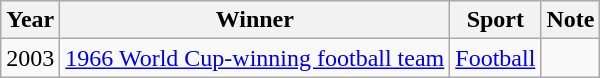<table class="wikitable">
<tr>
<th>Year</th>
<th>Winner</th>
<th>Sport</th>
<th class="unsortable">Note</th>
</tr>
<tr>
<td align=center>2003</td>
<td><a href='#'>1966 World Cup-winning football team</a></td>
<td><a href='#'>Football</a></td>
<td align=center></td>
</tr>
</table>
